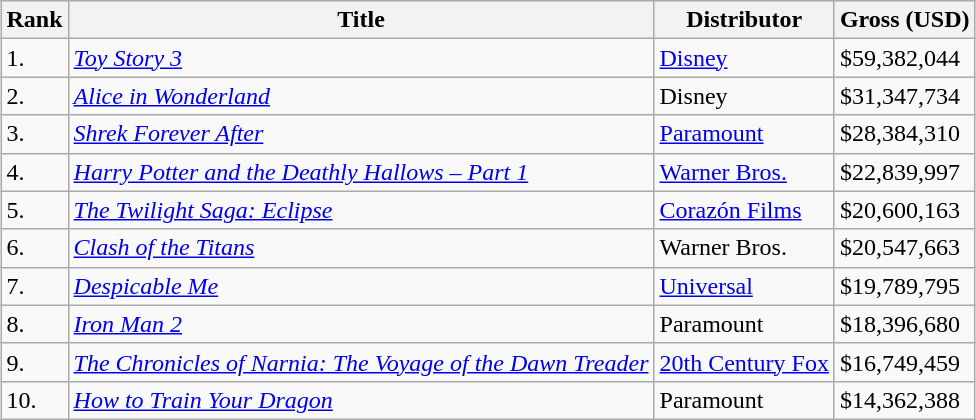<table class="wikitable sortable" style="margin:auto; margin:auto;">
<tr>
<th>Rank</th>
<th>Title</th>
<th>Distributor</th>
<th>Gross (USD)</th>
</tr>
<tr>
<td>1.</td>
<td><em><a href='#'>Toy Story 3</a></em></td>
<td><a href='#'>Disney</a></td>
<td>$59,382,044</td>
</tr>
<tr>
<td>2.</td>
<td><em><a href='#'>Alice in Wonderland</a></em></td>
<td>Disney</td>
<td>$31,347,734</td>
</tr>
<tr>
<td>3.</td>
<td><em><a href='#'>Shrek Forever After</a></em></td>
<td><a href='#'>Paramount</a></td>
<td>$28,384,310</td>
</tr>
<tr>
<td>4.</td>
<td><em><a href='#'>Harry Potter and the Deathly Hallows – Part 1</a></em></td>
<td><a href='#'>Warner Bros.</a></td>
<td>$22,839,997</td>
</tr>
<tr>
<td>5.</td>
<td><em><a href='#'>The Twilight Saga: Eclipse</a></em></td>
<td><a href='#'>Corazón Films</a></td>
<td>$20,600,163</td>
</tr>
<tr>
<td>6.</td>
<td><em><a href='#'>Clash of the Titans</a></em></td>
<td>Warner Bros.</td>
<td>$20,547,663</td>
</tr>
<tr>
<td>7.</td>
<td><em><a href='#'>Despicable Me</a></em></td>
<td><a href='#'>Universal</a></td>
<td>$19,789,795</td>
</tr>
<tr>
<td>8.</td>
<td><em><a href='#'>Iron Man 2</a></em></td>
<td>Paramount</td>
<td>$18,396,680</td>
</tr>
<tr>
<td>9.</td>
<td><em><a href='#'>The Chronicles of Narnia: The Voyage of the Dawn Treader</a></em></td>
<td><a href='#'>20th Century Fox</a></td>
<td>$16,749,459</td>
</tr>
<tr>
<td>10.</td>
<td><em><a href='#'>How to Train Your Dragon</a></em></td>
<td>Paramount</td>
<td>$14,362,388</td>
</tr>
</table>
